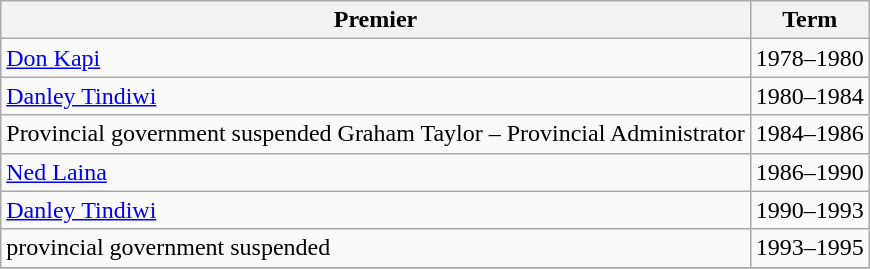<table class="wikitable">
<tr>
<th><strong>Premier</strong></th>
<th><strong>Term</strong></th>
</tr>
<tr>
<td><a href='#'>Don Kapi</a></td>
<td>1978–1980</td>
</tr>
<tr>
<td><a href='#'>Danley Tindiwi</a></td>
<td>1980–1984</td>
</tr>
<tr>
<td>Provincial government suspended Graham Taylor – Provincial Administrator</td>
<td>1984–1986</td>
</tr>
<tr>
<td><a href='#'>Ned Laina</a></td>
<td>1986–1990</td>
</tr>
<tr>
<td><a href='#'>Danley Tindiwi</a></td>
<td>1990–1993</td>
</tr>
<tr>
<td>provincial government suspended</td>
<td>1993–1995</td>
</tr>
<tr>
</tr>
</table>
